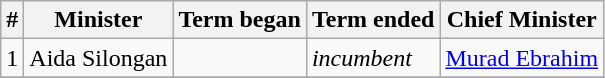<table class="wikitable">
<tr>
<th>#</th>
<th>Minister</th>
<th>Term began</th>
<th>Term ended</th>
<th>Chief Minister</th>
</tr>
<tr>
<td>1</td>
<td>Aida Silongan</td>
<td></td>
<td><em>incumbent</em></td>
<td><a href='#'>Murad Ebrahim</a></td>
</tr>
<tr>
</tr>
</table>
